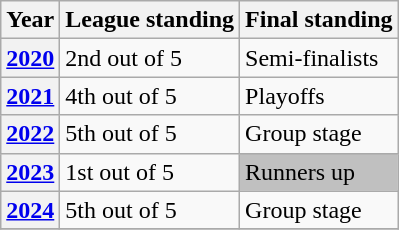<table class="wikitable">
<tr>
<th>Year</th>
<th>League standing</th>
<th>Final standing</th>
</tr>
<tr>
<th><a href='#'>2020</a></th>
<td>2nd out of 5</td>
<td>Semi-finalists</td>
</tr>
<tr>
<th><a href='#'>2021</a></th>
<td>4th out of 5</td>
<td>Playoffs</td>
</tr>
<tr>
<th><a href='#'>2022</a></th>
<td>5th out of 5</td>
<td>Group stage</td>
</tr>
<tr>
<th><a href='#'>2023</a></th>
<td>1st out of 5</td>
<td style="background:silver;">Runners up</td>
</tr>
<tr>
<th><a href='#'>2024</a></th>
<td>5th out of 5</td>
<td>Group stage</td>
</tr>
<tr>
</tr>
</table>
